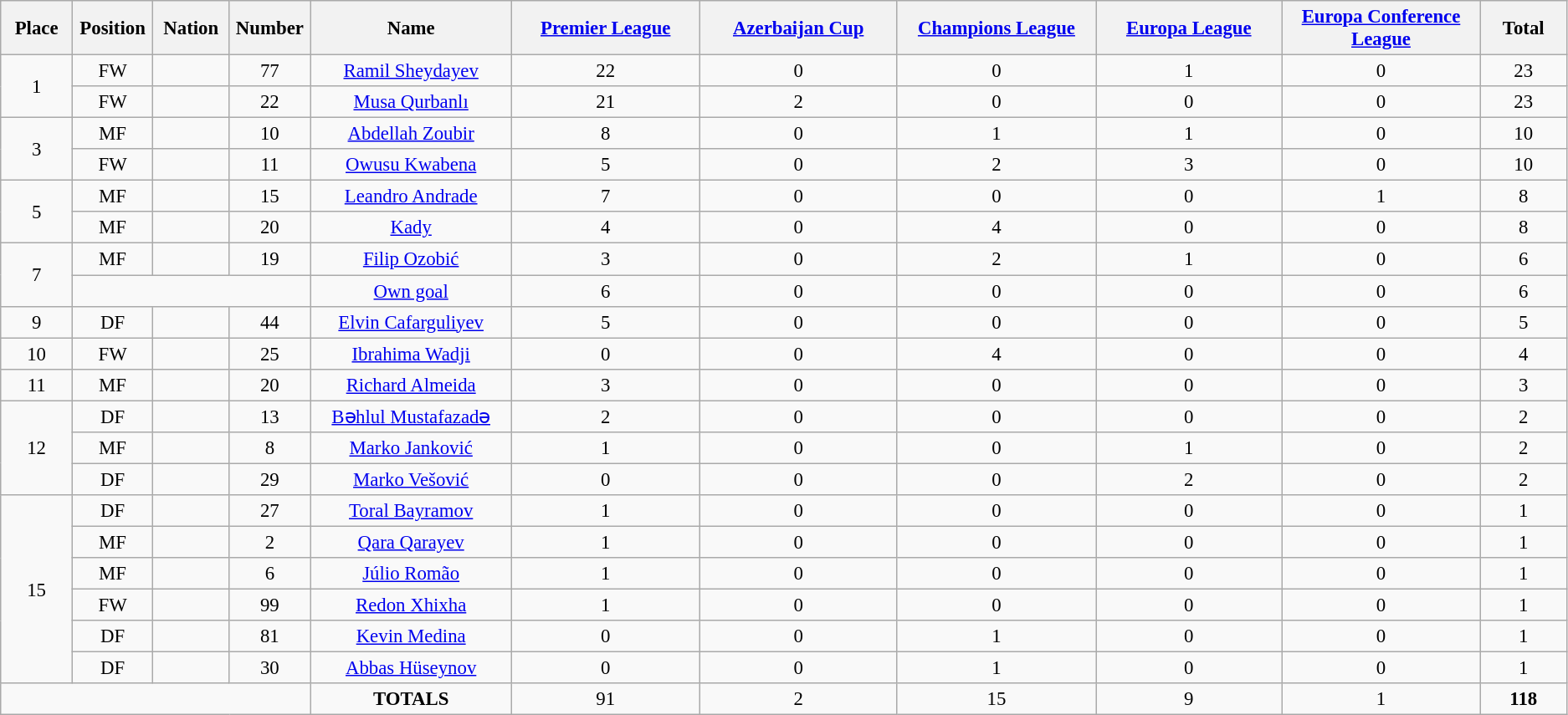<table class="wikitable" style="font-size: 95%; text-align: center;">
<tr>
<th width=60>Place</th>
<th width=60>Position</th>
<th width=60>Nation</th>
<th width=60>Number</th>
<th width=200>Name</th>
<th width=200><a href='#'>Premier League</a></th>
<th width=200><a href='#'>Azerbaijan Cup</a></th>
<th width=200><a href='#'>Champions League</a></th>
<th width=200><a href='#'>Europa League</a></th>
<th width=200><a href='#'>Europa Conference League</a></th>
<th width=80><strong>Total</strong></th>
</tr>
<tr>
<td rowspan="2">1</td>
<td>FW</td>
<td></td>
<td>77</td>
<td><a href='#'>Ramil Sheydayev</a></td>
<td>22</td>
<td>0</td>
<td>0</td>
<td>1</td>
<td>0</td>
<td>23</td>
</tr>
<tr>
<td>FW</td>
<td></td>
<td>22</td>
<td><a href='#'>Musa Qurbanlı</a></td>
<td>21</td>
<td>2</td>
<td>0</td>
<td>0</td>
<td>0</td>
<td>23</td>
</tr>
<tr>
<td rowspan="2">3</td>
<td>MF</td>
<td></td>
<td>10</td>
<td><a href='#'>Abdellah Zoubir</a></td>
<td>8</td>
<td>0</td>
<td>1</td>
<td>1</td>
<td>0</td>
<td>10</td>
</tr>
<tr>
<td>FW</td>
<td></td>
<td>11</td>
<td><a href='#'>Owusu Kwabena</a></td>
<td>5</td>
<td>0</td>
<td>2</td>
<td>3</td>
<td>0</td>
<td>10</td>
</tr>
<tr>
<td rowspan="2">5</td>
<td>MF</td>
<td></td>
<td>15</td>
<td><a href='#'>Leandro Andrade</a></td>
<td>7</td>
<td>0</td>
<td>0</td>
<td>0</td>
<td>1</td>
<td>8</td>
</tr>
<tr>
<td>MF</td>
<td></td>
<td>20</td>
<td><a href='#'>Kady</a></td>
<td>4</td>
<td>0</td>
<td>4</td>
<td>0</td>
<td>0</td>
<td>8</td>
</tr>
<tr>
<td rowspan="2">7</td>
<td>MF</td>
<td></td>
<td>19</td>
<td><a href='#'>Filip Ozobić</a></td>
<td>3</td>
<td>0</td>
<td>2</td>
<td>1</td>
<td>0</td>
<td>6</td>
</tr>
<tr>
<td colspan="3"></td>
<td><a href='#'>Own goal</a></td>
<td>6</td>
<td>0</td>
<td>0</td>
<td>0</td>
<td>0</td>
<td>6</td>
</tr>
<tr>
<td>9</td>
<td>DF</td>
<td></td>
<td>44</td>
<td><a href='#'>Elvin Cafarguliyev</a></td>
<td>5</td>
<td>0</td>
<td>0</td>
<td>0</td>
<td>0</td>
<td>5</td>
</tr>
<tr>
<td>10</td>
<td>FW</td>
<td></td>
<td>25</td>
<td><a href='#'>Ibrahima Wadji</a></td>
<td>0</td>
<td>0</td>
<td>4</td>
<td>0</td>
<td>0</td>
<td>4</td>
</tr>
<tr>
<td>11</td>
<td>MF</td>
<td></td>
<td>20</td>
<td><a href='#'>Richard Almeida</a></td>
<td>3</td>
<td>0</td>
<td>0</td>
<td>0</td>
<td>0</td>
<td>3</td>
</tr>
<tr>
<td rowspan="3">12</td>
<td>DF</td>
<td></td>
<td>13</td>
<td><a href='#'>Bəhlul Mustafazadə</a></td>
<td>2</td>
<td>0</td>
<td>0</td>
<td>0</td>
<td>0</td>
<td>2</td>
</tr>
<tr>
<td>MF</td>
<td></td>
<td>8</td>
<td><a href='#'>Marko Janković</a></td>
<td>1</td>
<td>0</td>
<td>0</td>
<td>1</td>
<td>0</td>
<td>2</td>
</tr>
<tr>
<td>DF</td>
<td></td>
<td>29</td>
<td><a href='#'>Marko Vešović</a></td>
<td>0</td>
<td>0</td>
<td>0</td>
<td>2</td>
<td>0</td>
<td>2</td>
</tr>
<tr>
<td rowspan="6">15</td>
<td>DF</td>
<td></td>
<td>27</td>
<td><a href='#'>Toral Bayramov</a></td>
<td>1</td>
<td>0</td>
<td>0</td>
<td>0</td>
<td>0</td>
<td>1</td>
</tr>
<tr>
<td>MF</td>
<td></td>
<td>2</td>
<td><a href='#'>Qara Qarayev</a></td>
<td>1</td>
<td>0</td>
<td>0</td>
<td>0</td>
<td>0</td>
<td>1</td>
</tr>
<tr>
<td>MF</td>
<td></td>
<td>6</td>
<td><a href='#'>Júlio Romão</a></td>
<td>1</td>
<td>0</td>
<td>0</td>
<td>0</td>
<td>0</td>
<td>1</td>
</tr>
<tr>
<td>FW</td>
<td></td>
<td>99</td>
<td><a href='#'>Redon Xhixha</a></td>
<td>1</td>
<td>0</td>
<td>0</td>
<td>0</td>
<td>0</td>
<td>1</td>
</tr>
<tr>
<td>DF</td>
<td></td>
<td>81</td>
<td><a href='#'>Kevin Medina</a></td>
<td>0</td>
<td>0</td>
<td>1</td>
<td>0</td>
<td>0</td>
<td>1</td>
</tr>
<tr>
<td>DF</td>
<td></td>
<td>30</td>
<td><a href='#'>Abbas Hüseynov</a></td>
<td>0</td>
<td>0</td>
<td>1</td>
<td>0</td>
<td>0</td>
<td>1</td>
</tr>
<tr>
<td colspan="4"></td>
<td><strong>TOTALS</strong></td>
<td>91</td>
<td>2</td>
<td>15</td>
<td>9</td>
<td>1</td>
<td><strong>118</strong></td>
</tr>
</table>
